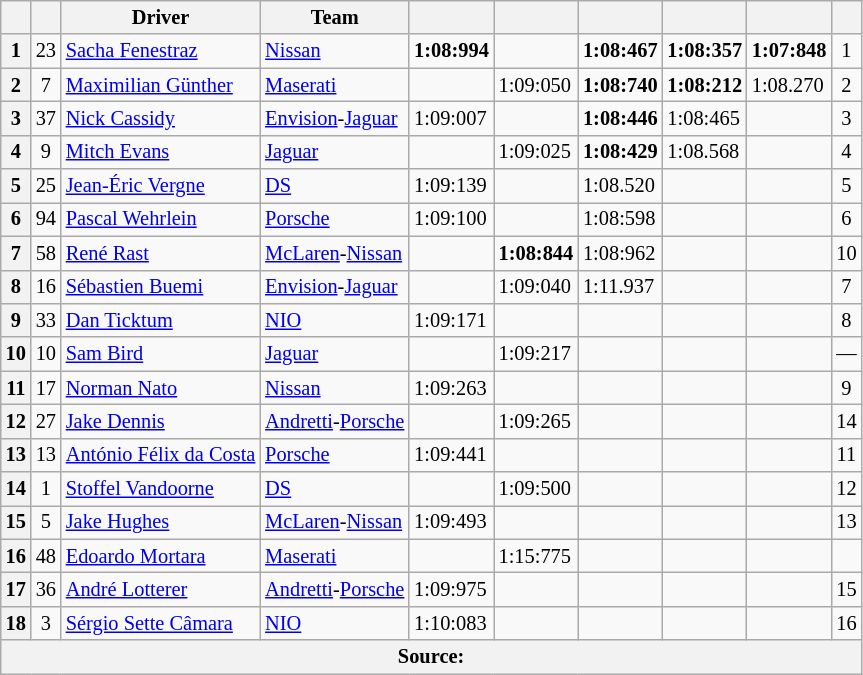<table class="wikitable sortable" style="font-size: 85%">
<tr>
<th scope="col"></th>
<th scope="col"></th>
<th scope="col">Driver</th>
<th scope="col">Team</th>
<th scope="col"></th>
<th scope="col"></th>
<th scope="col"></th>
<th scope="col"></th>
<th scope="col"></th>
<th scope="col"></th>
</tr>
<tr>
<th scope="row">1</th>
<td align="center">23</td>
<td data-sort-value="FEN"> <a href='#'>Sacha Fenestraz</a></td>
<td><a href='#'>Nissan</a></td>
<td><strong>1:08:994</strong></td>
<td></td>
<td><strong>1:08:467</strong></td>
<td><strong>1:08:357</strong></td>
<td><strong>1:07:848</strong></td>
<td align="center">1</td>
</tr>
<tr>
<th scope="row">2</th>
<td align="center">7</td>
<td data-sort-value="GUE"> <a href='#'>Maximilian Günther</a></td>
<td><a href='#'>Maserati</a></td>
<td></td>
<td>1:09:050</td>
<td><strong>1:08:740</strong></td>
<td><strong>1:08:212</strong></td>
<td>1:08.270</td>
<td align="center">2</td>
</tr>
<tr>
<th scope="row">3</th>
<td align="center">37</td>
<td data-sort-value="CAS"> <a href='#'>Nick Cassidy</a></td>
<td><a href='#'>Envision</a>-<a href='#'>Jaguar</a></td>
<td>1:09:007</td>
<td></td>
<td><strong>1:08:446</strong></td>
<td>1:08:465</td>
<td></td>
<td align="center">3</td>
</tr>
<tr>
<th scope="row">4</th>
<td align="center">9</td>
<td data-sort-value="EVA"> <a href='#'>Mitch Evans</a></td>
<td><a href='#'>Jaguar</a></td>
<td></td>
<td>1:09:025</td>
<td><strong>1:08:429</strong></td>
<td>1:08.568</td>
<td></td>
<td align="center">4</td>
</tr>
<tr>
<th scope="row">5</th>
<td align="center">25</td>
<td data-sort-value="JEV"> <a href='#'>Jean-Éric Vergne</a></td>
<td><a href='#'>DS</a></td>
<td>1:09:139</td>
<td></td>
<td>1:08.520</td>
<td></td>
<td></td>
<td align="center">5</td>
</tr>
<tr>
<th scope="row">6</th>
<td align="center">94</td>
<td data-sort-value="WEH"> <a href='#'>Pascal Wehrlein</a></td>
<td><a href='#'>Porsche</a></td>
<td>1:09:100</td>
<td></td>
<td>1:08:598</td>
<td></td>
<td></td>
<td align="center">6</td>
</tr>
<tr>
<th scope="row">7</th>
<td align="center">58</td>
<td data-sort-value="RAS"> <a href='#'>René Rast</a></td>
<td><a href='#'>McLaren</a>-<a href='#'>Nissan</a></td>
<td></td>
<td><strong>1:08:844</strong></td>
<td>1:08:962</td>
<td></td>
<td></td>
<td align="center">10</td>
</tr>
<tr>
<th scope="row">8</th>
<td align="center">16</td>
<td data-sort-value="BUE"> <a href='#'>Sébastien Buemi</a></td>
<td><a href='#'>Envision</a>-<a href='#'>Jaguar</a></td>
<td></td>
<td>1:09:040</td>
<td>1:11.937</td>
<td></td>
<td></td>
<td align="center">7</td>
</tr>
<tr>
<th scope="row">9</th>
<td align="center">33</td>
<td data-sort-value="TIC"> <a href='#'>Dan Ticktum</a></td>
<td><a href='#'>NIO</a></td>
<td>1:09:171</td>
<td></td>
<td></td>
<td></td>
<td></td>
<td align="center">8</td>
</tr>
<tr>
<th scope="row">10</th>
<td align="center">10</td>
<td data-sort-value="BIR"> <a href='#'>Sam Bird</a></td>
<td><a href='#'>Jaguar</a></td>
<td></td>
<td>1:09:217</td>
<td></td>
<td></td>
<td></td>
<td align="center">—</td>
</tr>
<tr>
<th scope="row">11</th>
<td align="center">17</td>
<td data-sort-value="NAT"> <a href='#'>Norman Nato</a></td>
<td><a href='#'>Nissan</a></td>
<td>1:09:263</td>
<td></td>
<td></td>
<td></td>
<td></td>
<td align="center">9</td>
</tr>
<tr>
<th scope="row">12</th>
<td align="center">27</td>
<td data-sort-value="DEN"> <a href='#'>Jake Dennis</a></td>
<td><a href='#'>Andretti</a>-<a href='#'>Porsche</a></td>
<td></td>
<td>1:09:265</td>
<td></td>
<td></td>
<td></td>
<td align="center">14</td>
</tr>
<tr>
<th scope="row">13</th>
<td align="center">13</td>
<td data-sort-value="DAC"> <a href='#'>António Félix da Costa</a></td>
<td><a href='#'>Porsche</a></td>
<td>1:09:441</td>
<td></td>
<td></td>
<td></td>
<td></td>
<td align="center">11</td>
</tr>
<tr>
<th scope="row">14</th>
<td align="center">1</td>
<td data-sort-value="VAN"> <a href='#'>Stoffel Vandoorne</a></td>
<td><a href='#'>DS</a></td>
<td></td>
<td>1:09:500</td>
<td></td>
<td></td>
<td></td>
<td align="center">12</td>
</tr>
<tr>
<th scope="row">15</th>
<td align="center">5</td>
<td data-sort-value="HUG"> <a href='#'>Jake Hughes</a></td>
<td><a href='#'>McLaren</a>-<a href='#'>Nissan</a></td>
<td>1:09:493</td>
<td></td>
<td></td>
<td></td>
<td></td>
<td align="center">13</td>
</tr>
<tr>
<th scope="row">16</th>
<td align="center">48</td>
<td data-sort-value="MOR"> <a href='#'>Edoardo Mortara</a></td>
<td><a href='#'>Maserati</a></td>
<td></td>
<td>1:15:775</td>
<td></td>
<td></td>
<td></td>
<td align="center"></td>
</tr>
<tr>
<th scope="row">17</th>
<td align="center">36</td>
<td data-sort-value="LOT"> <a href='#'>André Lotterer</a></td>
<td><a href='#'>Andretti</a>-<a href='#'>Porsche</a></td>
<td>1:09:975</td>
<td></td>
<td></td>
<td></td>
<td></td>
<td align="center">15</td>
</tr>
<tr>
<th scope="row">18</th>
<td align="center">3</td>
<td data-sort-value="SET"> <a href='#'>Sérgio Sette Câmara</a></td>
<td><a href='#'>NIO</a></td>
<td>1:10:083</td>
<td></td>
<td></td>
<td></td>
<td></td>
<td align="center">16</td>
</tr>
<tr>
<th colspan="10">Source:</th>
</tr>
</table>
